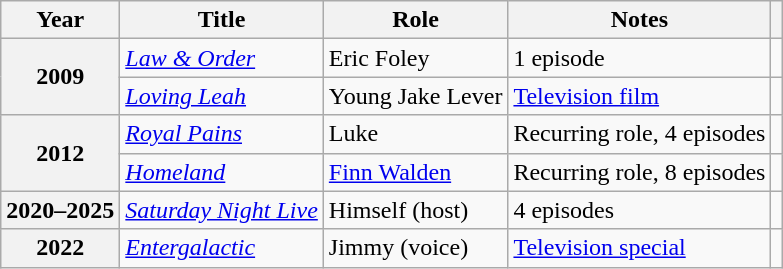<table class="wikitable plainrowheaders sortable">
<tr>
<th scope="col">Year</th>
<th scope="col">Title</th>
<th scope="col">Role</th>
<th scope="col" class="unsortable">Notes</th>
<th scope="col" class="unsortable"></th>
</tr>
<tr>
<th scope="row" rowspan="2">2009</th>
<td><em><a href='#'>Law & Order</a></em></td>
<td>Eric Foley</td>
<td>1 episode</td>
<td></td>
</tr>
<tr>
<td><em><a href='#'>Loving Leah</a></em></td>
<td>Young Jake Lever</td>
<td><a href='#'>Television film</a></td>
<td></td>
</tr>
<tr>
<th scope="row" rowspan="2">2012</th>
<td><em><a href='#'>Royal Pains</a></em></td>
<td>Luke</td>
<td>Recurring role, 4 episodes</td>
<td></td>
</tr>
<tr>
<td><em><a href='#'>Homeland</a></em></td>
<td><a href='#'>Finn Walden</a></td>
<td>Recurring role, 8 episodes</td>
<td></td>
</tr>
<tr>
<th scope="row">2020–2025</th>
<td><em><a href='#'>Saturday Night Live</a></em></td>
<td>Himself (host)</td>
<td>4 episodes</td>
<td></td>
</tr>
<tr>
<th scope="row">2022</th>
<td><a href='#'><em>Entergalactic</em></a></td>
<td>Jimmy (voice)</td>
<td><a href='#'>Television special</a></td>
<td></td>
</tr>
</table>
